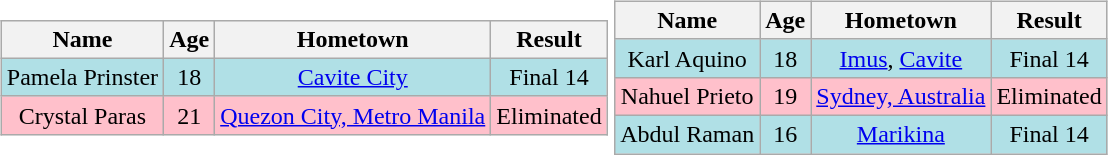<table>
<tr>
<td><br><table class="wikitable sortable nowrap" style="margin:auto; text-align:center">
<tr>
<th scope="col">Name</th>
<th scope="col">Age</th>
<th scope="col">Hometown</th>
<th scope="col">Result</th>
</tr>
<tr>
<td bgcolor= #b0e0e6>Pamela Prinster</td>
<td bgcolor= #b0e0e6>18</td>
<td bgcolor= #b0e0e6><a href='#'>Cavite City</a></td>
<td bgcolor= #b0e0e6>Final 14</td>
</tr>
<tr>
<td bgcolor=pink>Crystal Paras</td>
<td bgcolor=pink>21</td>
<td bgcolor=pink><a href='#'>Quezon City, Metro Manila</a></td>
<td bgcolor=pink>Eliminated</td>
</tr>
</table>
</td>
<td><br><table class="wikitable sortable nowrap" style="margin:auto; text-align:center">
<tr>
<th scope="col">Name</th>
<th scope="col">Age</th>
<th scope="col">Hometown</th>
<th scope="col">Result</th>
</tr>
<tr>
<td bgcolor= #b0e0e6>Karl Aquino</td>
<td bgcolor= #b0e0e6>18</td>
<td bgcolor= #b0e0e6><a href='#'>Imus</a>, <a href='#'>Cavite</a></td>
<td bgcolor= #b0e0e6>Final 14</td>
</tr>
<tr>
<td bgcolor=pink>Nahuel Prieto</td>
<td bgcolor=pink>19</td>
<td bgcolor=pink><a href='#'>Sydney, Australia</a></td>
<td bgcolor=pink>Eliminated</td>
</tr>
<tr>
<td bgcolor= #b0e0e6>Abdul Raman</td>
<td bgcolor= #b0e0e6>16</td>
<td bgcolor= #b0e0e6><a href='#'>Marikina</a></td>
<td bgcolor= #b0e0e6>Final 14</td>
</tr>
</table>
</td>
</tr>
</table>
